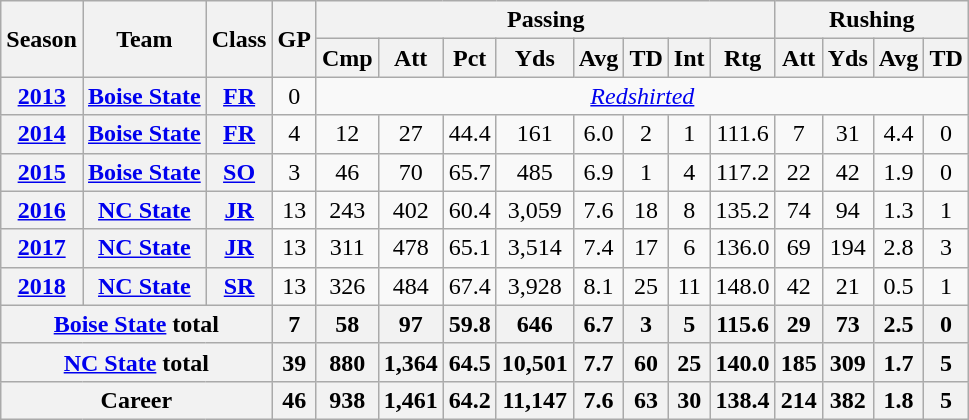<table class="wikitable" style="text-align:center;">
<tr>
<th rowspan="2">Season</th>
<th rowspan="2">Team</th>
<th rowspan="2">Class</th>
<th rowspan="2">GP</th>
<th colspan="8">Passing</th>
<th colspan="4">Rushing</th>
</tr>
<tr>
<th>Cmp</th>
<th>Att</th>
<th>Pct</th>
<th>Yds</th>
<th>Avg</th>
<th>TD</th>
<th>Int</th>
<th>Rtg</th>
<th>Att</th>
<th>Yds</th>
<th>Avg</th>
<th>TD</th>
</tr>
<tr>
<th><a href='#'>2013</a></th>
<th><a href='#'>Boise State</a></th>
<th><a href='#'>FR</a></th>
<td>0</td>
<td colspan="13"> <em><a href='#'>Redshirted</a></em></td>
</tr>
<tr>
<th><a href='#'>2014</a></th>
<th><a href='#'>Boise State</a></th>
<th><a href='#'>FR</a></th>
<td>4</td>
<td>12</td>
<td>27</td>
<td>44.4</td>
<td>161</td>
<td>6.0</td>
<td>2</td>
<td>1</td>
<td>111.6</td>
<td>7</td>
<td>31</td>
<td>4.4</td>
<td>0</td>
</tr>
<tr>
<th><a href='#'>2015</a></th>
<th><a href='#'>Boise State</a></th>
<th><a href='#'>SO</a></th>
<td>3</td>
<td>46</td>
<td>70</td>
<td>65.7</td>
<td>485</td>
<td>6.9</td>
<td>1</td>
<td>4</td>
<td>117.2</td>
<td>22</td>
<td>42</td>
<td>1.9</td>
<td>0</td>
</tr>
<tr>
<th><a href='#'>2016</a></th>
<th><a href='#'>NC State</a></th>
<th><a href='#'>JR</a></th>
<td>13</td>
<td>243</td>
<td>402</td>
<td>60.4</td>
<td>3,059</td>
<td>7.6</td>
<td>18</td>
<td>8</td>
<td>135.2</td>
<td>74</td>
<td>94</td>
<td>1.3</td>
<td>1</td>
</tr>
<tr>
<th><a href='#'>2017</a></th>
<th><a href='#'>NC State</a></th>
<th><a href='#'>JR</a></th>
<td>13</td>
<td>311</td>
<td>478</td>
<td>65.1</td>
<td>3,514</td>
<td>7.4</td>
<td>17</td>
<td>6</td>
<td>136.0</td>
<td>69</td>
<td>194</td>
<td>2.8</td>
<td>3</td>
</tr>
<tr>
<th><a href='#'>2018</a></th>
<th><a href='#'>NC State</a></th>
<th><a href='#'>SR</a></th>
<td>13</td>
<td>326</td>
<td>484</td>
<td>67.4</td>
<td>3,928</td>
<td>8.1</td>
<td>25</td>
<td>11</td>
<td>148.0</td>
<td>42</td>
<td>21</td>
<td>0.5</td>
<td>1</td>
</tr>
<tr>
<th colspan="3"><a href='#'>Boise State</a> total</th>
<th>7</th>
<th>58</th>
<th>97</th>
<th>59.8</th>
<th>646</th>
<th>6.7</th>
<th>3</th>
<th>5</th>
<th>115.6</th>
<th>29</th>
<th>73</th>
<th>2.5</th>
<th>0</th>
</tr>
<tr>
<th colspan="3"><a href='#'>NC State</a> total</th>
<th>39</th>
<th>880</th>
<th>1,364</th>
<th>64.5</th>
<th>10,501</th>
<th>7.7</th>
<th>60</th>
<th>25</th>
<th>140.0</th>
<th>185</th>
<th>309</th>
<th>1.7</th>
<th>5</th>
</tr>
<tr>
<th colspan="3">Career</th>
<th>46</th>
<th>938</th>
<th>1,461</th>
<th>64.2</th>
<th>11,147</th>
<th>7.6</th>
<th>63</th>
<th>30</th>
<th>138.4</th>
<th>214</th>
<th>382</th>
<th>1.8</th>
<th>5</th>
</tr>
</table>
